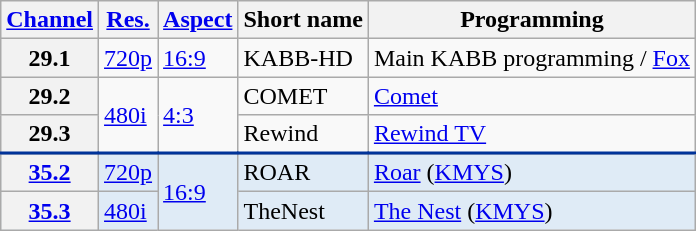<table class="wikitable">
<tr>
<th scope = "col"><a href='#'>Channel</a></th>
<th scope = "col"><a href='#'>Res.</a></th>
<th scope = "col"><a href='#'>Aspect</a></th>
<th scope = "col">Short name</th>
<th scope = "col">Programming</th>
</tr>
<tr>
<th scope = "row">29.1</th>
<td><a href='#'>720p</a></td>
<td><a href='#'>16:9</a></td>
<td>KABB-HD</td>
<td>Main KABB programming / <a href='#'>Fox</a></td>
</tr>
<tr>
<th scope = "row">29.2</th>
<td rowspan=2><a href='#'>480i</a></td>
<td rowspan=2><a href='#'>4:3</a></td>
<td>COMET</td>
<td><a href='#'>Comet</a></td>
</tr>
<tr>
<th scope = "row">29.3</th>
<td>Rewind</td>
<td><a href='#'>Rewind TV</a></td>
</tr>
<tr>
</tr>
<tr style="background-color:#DFEBF6; border-top: 2px solid #003399;">
<th scope="row"><a href='#'>35.2</a></th>
<td><a href='#'>720p</a></td>
<td rowspan=2><a href='#'>16:9</a></td>
<td>ROAR</td>
<td><a href='#'>Roar</a> (<a href='#'>KMYS</a>)</td>
</tr>
<tr style="background-color:#DFEBF6">
<th scope="row"><a href='#'>35.3</a></th>
<td><a href='#'>480i</a></td>
<td>TheNest</td>
<td><a href='#'>The Nest</a> (<a href='#'>KMYS</a>)</td>
</tr>
</table>
